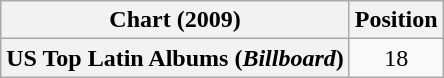<table class="wikitable plainrowheaders" style="text-align:center">
<tr>
<th scope="col">Chart (2009)</th>
<th scope="col">Position</th>
</tr>
<tr>
<th scope="row">US Top Latin Albums (<em>Billboard</em>)</th>
<td>18</td>
</tr>
</table>
